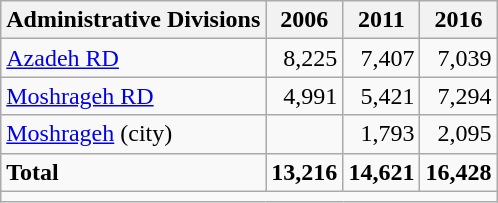<table class="wikitable">
<tr>
<th>Administrative Divisions</th>
<th>2006</th>
<th>2011</th>
<th>2016</th>
</tr>
<tr>
<td><a href='#'>Azadeh RD</a></td>
<td style="text-align: right;">8,225</td>
<td style="text-align: right;">7,407</td>
<td style="text-align: right;">7,039</td>
</tr>
<tr>
<td><a href='#'>Moshrageh RD</a></td>
<td style="text-align: right;">4,991</td>
<td style="text-align: right;">5,421</td>
<td style="text-align: right;">7,294</td>
</tr>
<tr>
<td><a href='#'>Moshrageh</a> (city)</td>
<td style="text-align: right;"></td>
<td style="text-align: right;">1,793</td>
<td style="text-align: right;">2,095</td>
</tr>
<tr>
<td><strong>Total</strong></td>
<td style="text-align: right;"><strong>13,216</strong></td>
<td style="text-align: right;"><strong>14,621</strong></td>
<td style="text-align: right;"><strong>16,428</strong></td>
</tr>
<tr>
<td colspan=4></td>
</tr>
</table>
